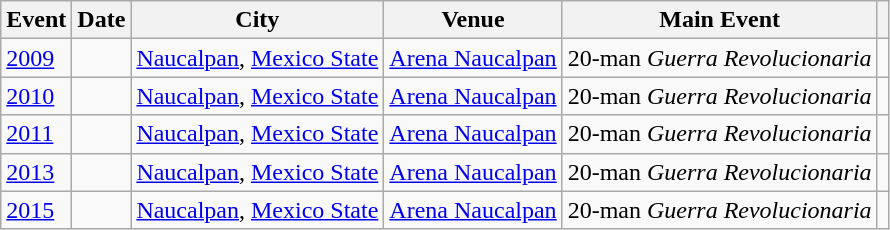<table class="wikitable" align="center">
<tr>
<th>Event</th>
<th>Date</th>
<th>City</th>
<th>Venue</th>
<th>Main Event</th>
<th class="unsortable"></th>
</tr>
<tr>
<td><a href='#'>2009</a></td>
<td></td>
<td><a href='#'>Naucalpan</a>, <a href='#'>Mexico State</a></td>
<td><a href='#'>Arena Naucalpan</a></td>
<td>20-man <em>Guerra Revolucionaria</em></td>
<td></td>
</tr>
<tr>
<td><a href='#'>2010</a></td>
<td></td>
<td><a href='#'>Naucalpan</a>, <a href='#'>Mexico State</a></td>
<td><a href='#'>Arena Naucalpan</a></td>
<td>20-man <em>Guerra Revolucionaria</em></td>
<td></td>
</tr>
<tr>
<td><a href='#'>2011</a></td>
<td></td>
<td><a href='#'>Naucalpan</a>, <a href='#'>Mexico State</a></td>
<td><a href='#'>Arena Naucalpan</a></td>
<td>20-man <em>Guerra Revolucionaria</em></td>
<td></td>
</tr>
<tr>
<td><a href='#'>2013</a></td>
<td></td>
<td><a href='#'>Naucalpan</a>, <a href='#'>Mexico State</a></td>
<td><a href='#'>Arena Naucalpan</a></td>
<td>20-man <em>Guerra Revolucionaria</em></td>
<td></td>
</tr>
<tr>
<td><a href='#'>2015</a></td>
<td></td>
<td><a href='#'>Naucalpan</a>, <a href='#'>Mexico State</a></td>
<td><a href='#'>Arena Naucalpan</a></td>
<td>20-man <em>Guerra Revolucionaria</em></td>
<td></td>
</tr>
</table>
